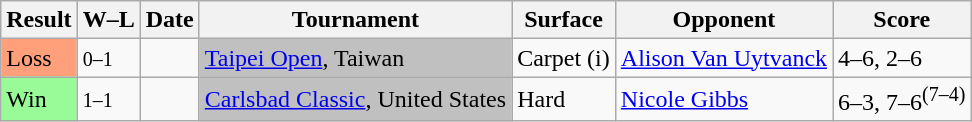<table class="sortable wikitable">
<tr>
<th>Result</th>
<th class="unsortable">W–L</th>
<th>Date</th>
<th>Tournament</th>
<th>Surface</th>
<th>Opponent</th>
<th class="unsortable">Score</th>
</tr>
<tr>
<td bgcolor=FFA07A>Loss</td>
<td><small>0–1</small></td>
<td><a href='#'></a></td>
<td style="background:silver;"><a href='#'>Taipei Open</a>, Taiwan</td>
<td>Carpet (i)</td>
<td> <a href='#'>Alison Van Uytvanck</a></td>
<td>4–6, 2–6</td>
</tr>
<tr>
<td bgcolor=98fb98>Win</td>
<td><small>1–1</small></td>
<td><a href='#'></a></td>
<td style="background:silver;"><a href='#'>Carlsbad Classic</a>, United States</td>
<td>Hard</td>
<td> <a href='#'>Nicole Gibbs</a></td>
<td>6–3, 7–6<sup>(7–4)</sup></td>
</tr>
</table>
